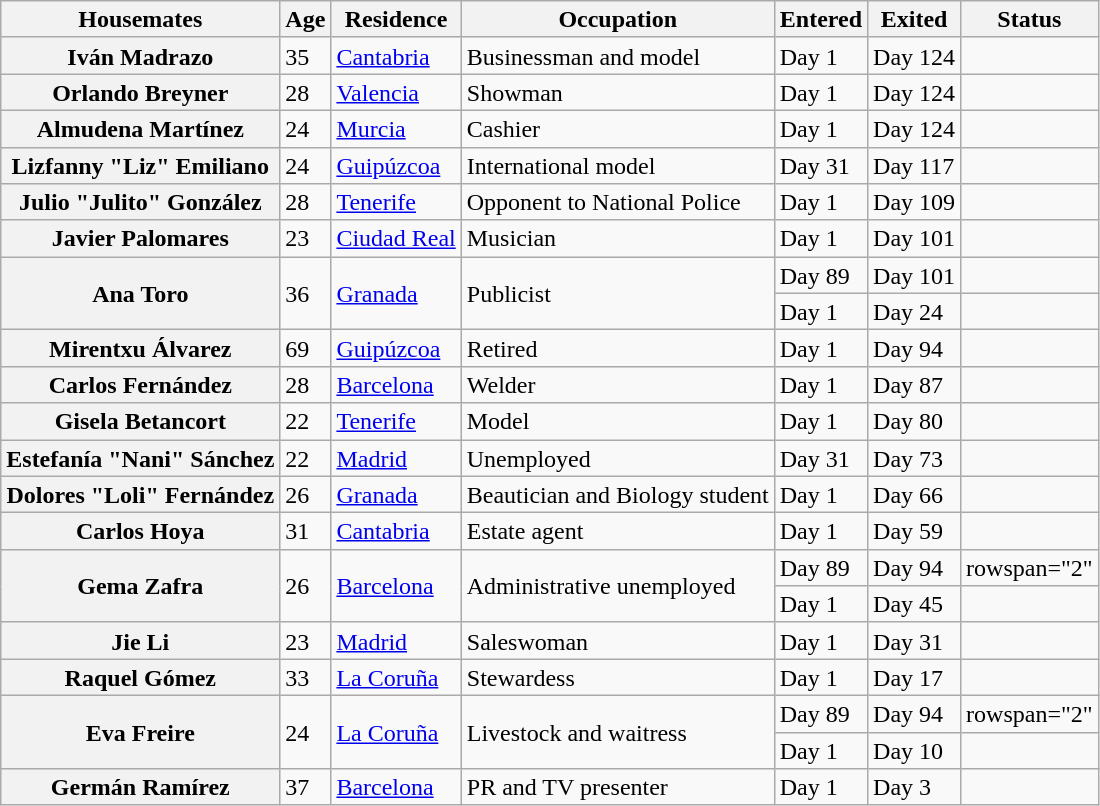<table class="wikitable sortable" style="text-align:left; line-height:17px; width:auto;">
<tr>
<th>Housemates</th>
<th>Age</th>
<th>Residence</th>
<th>Occupation</th>
<th>Entered</th>
<th>Exited</th>
<th>Status</th>
</tr>
<tr>
<th>Iván Madrazo</th>
<td>35</td>
<td><a href='#'>Cantabria</a></td>
<td>Businessman and model</td>
<td>Day 1</td>
<td>Day 124</td>
<td></td>
</tr>
<tr>
<th>Orlando Breyner</th>
<td>28</td>
<td><a href='#'>Valencia</a></td>
<td>Showman</td>
<td>Day 1</td>
<td>Day 124</td>
<td></td>
</tr>
<tr>
<th>Almudena Martínez</th>
<td>24</td>
<td><a href='#'>Murcia</a></td>
<td>Cashier</td>
<td>Day 1</td>
<td>Day 124</td>
<td></td>
</tr>
<tr>
<th>Lizfanny "Liz" Emiliano</th>
<td>24</td>
<td><a href='#'>Guipúzcoa</a></td>
<td>International model</td>
<td>Day 31</td>
<td>Day 117</td>
<td></td>
</tr>
<tr>
<th>Julio "Julito" González</th>
<td>28</td>
<td><a href='#'>Tenerife</a></td>
<td>Opponent to National Police</td>
<td>Day 1</td>
<td>Day 109</td>
<td></td>
</tr>
<tr>
<th>Javier Palomares</th>
<td>23</td>
<td><a href='#'>Ciudad Real</a></td>
<td>Musician</td>
<td>Day 1</td>
<td>Day 101</td>
<td></td>
</tr>
<tr>
<th rowspan="2">Ana Toro</th>
<td rowspan="2">36</td>
<td rowspan="2"><a href='#'>Granada</a></td>
<td rowspan="2">Publicist</td>
<td>Day 89</td>
<td>Day 101</td>
<td></td>
</tr>
<tr>
<td>Day 1</td>
<td>Day 24</td>
<td></td>
</tr>
<tr>
<th>Mirentxu Álvarez</th>
<td>69</td>
<td><a href='#'>Guipúzcoa</a></td>
<td>Retired</td>
<td>Day 1</td>
<td>Day 94</td>
<td></td>
</tr>
<tr>
<th>Carlos Fernández</th>
<td>28</td>
<td><a href='#'>Barcelona</a></td>
<td>Welder</td>
<td>Day 1</td>
<td>Day 87</td>
<td></td>
</tr>
<tr>
<th>Gisela Betancort</th>
<td>22</td>
<td><a href='#'>Tenerife</a></td>
<td>Model</td>
<td>Day 1</td>
<td>Day 80</td>
<td></td>
</tr>
<tr>
<th>Estefanía "Nani" Sánchez</th>
<td>22</td>
<td><a href='#'>Madrid</a></td>
<td>Unemployed</td>
<td>Day 31</td>
<td>Day 73</td>
<td></td>
</tr>
<tr>
<th>Dolores "Loli" Fernández</th>
<td>26</td>
<td><a href='#'>Granada</a></td>
<td>Beautician and Biology student</td>
<td>Day 1</td>
<td>Day 66</td>
<td></td>
</tr>
<tr>
<th>Carlos Hoya</th>
<td>31</td>
<td><a href='#'>Cantabria</a></td>
<td>Estate agent</td>
<td>Day 1</td>
<td>Day 59</td>
<td></td>
</tr>
<tr>
<th rowspan="2">Gema Zafra</th>
<td rowspan="2">26</td>
<td rowspan="2"><a href='#'>Barcelona</a></td>
<td rowspan="2">Administrative unemployed</td>
<td>Day 89</td>
<td>Day 94</td>
<td>rowspan="2" </td>
</tr>
<tr>
<td>Day 1</td>
<td>Day 45</td>
</tr>
<tr>
<th>Jie Li</th>
<td>23</td>
<td><a href='#'>Madrid</a></td>
<td>Saleswoman</td>
<td>Day 1</td>
<td>Day 31</td>
<td></td>
</tr>
<tr>
<th>Raquel Gómez</th>
<td>33</td>
<td><a href='#'>La Coruña</a></td>
<td>Stewardess</td>
<td>Day 1</td>
<td>Day 17</td>
<td></td>
</tr>
<tr>
<th rowspan="2">Eva Freire</th>
<td rowspan="2">24</td>
<td rowspan="2"><a href='#'>La Coruña</a></td>
<td rowspan="2">Livestock and waitress</td>
<td>Day 89</td>
<td>Day 94</td>
<td>rowspan="2" </td>
</tr>
<tr>
<td>Day 1</td>
<td>Day 10</td>
</tr>
<tr>
<th>Germán Ramírez</th>
<td>37</td>
<td><a href='#'>Barcelona</a></td>
<td>PR and TV presenter</td>
<td>Day 1</td>
<td>Day 3</td>
<td></td>
</tr>
</table>
